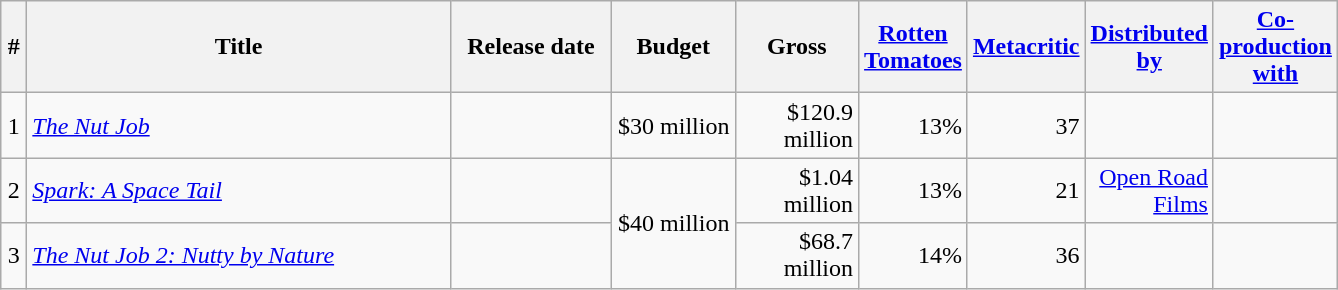<table class="wikitable sortable" style="text-align: right;">
<tr>
<th width=10>#</th>
<th ! width=275>Title</th>
<th ! width=100>Release date</th>
<th ! width=75>Budget</th>
<th ! width=75>Gross</th>
<th ! width=50><a href='#'>Rotten Tomatoes</a></th>
<th ! width=50><a href='#'>Metacritic</a></th>
<th ! width=50><a href='#'>Distributed by</a></th>
<th ! width=50><a href='#'>Co-production with</a></th>
</tr>
<tr>
<td style="text-align:center;">1</td>
<td style="text-align:left;"><em><a href='#'>The Nut Job</a></em></td>
<td></td>
<td>$30 million</td>
<td>$120.9 million</td>
<td>13%</td>
<td>37</td>
<td></td>
<td></td>
</tr>
<tr>
<td style="text-align:center;">2</td>
<td style="text-align:left;"><em><a href='#'>Spark: A Space Tail</a></em></td>
<td></td>
<td rowspan=2>$40 million</td>
<td>$1.04 million</td>
<td>13%</td>
<td>21</td>
<td><a href='#'>Open Road Films</a></td>
<td></td>
</tr>
<tr>
<td style="text-align:center;">3</td>
<td style="text-align:left;"><em><a href='#'>The Nut Job 2: Nutty by Nature</a></em></td>
<td style="text-align:right;"></td>
<td>$68.7 million</td>
<td>14%</td>
<td>36</td>
<td></td>
<td></td>
</tr>
</table>
